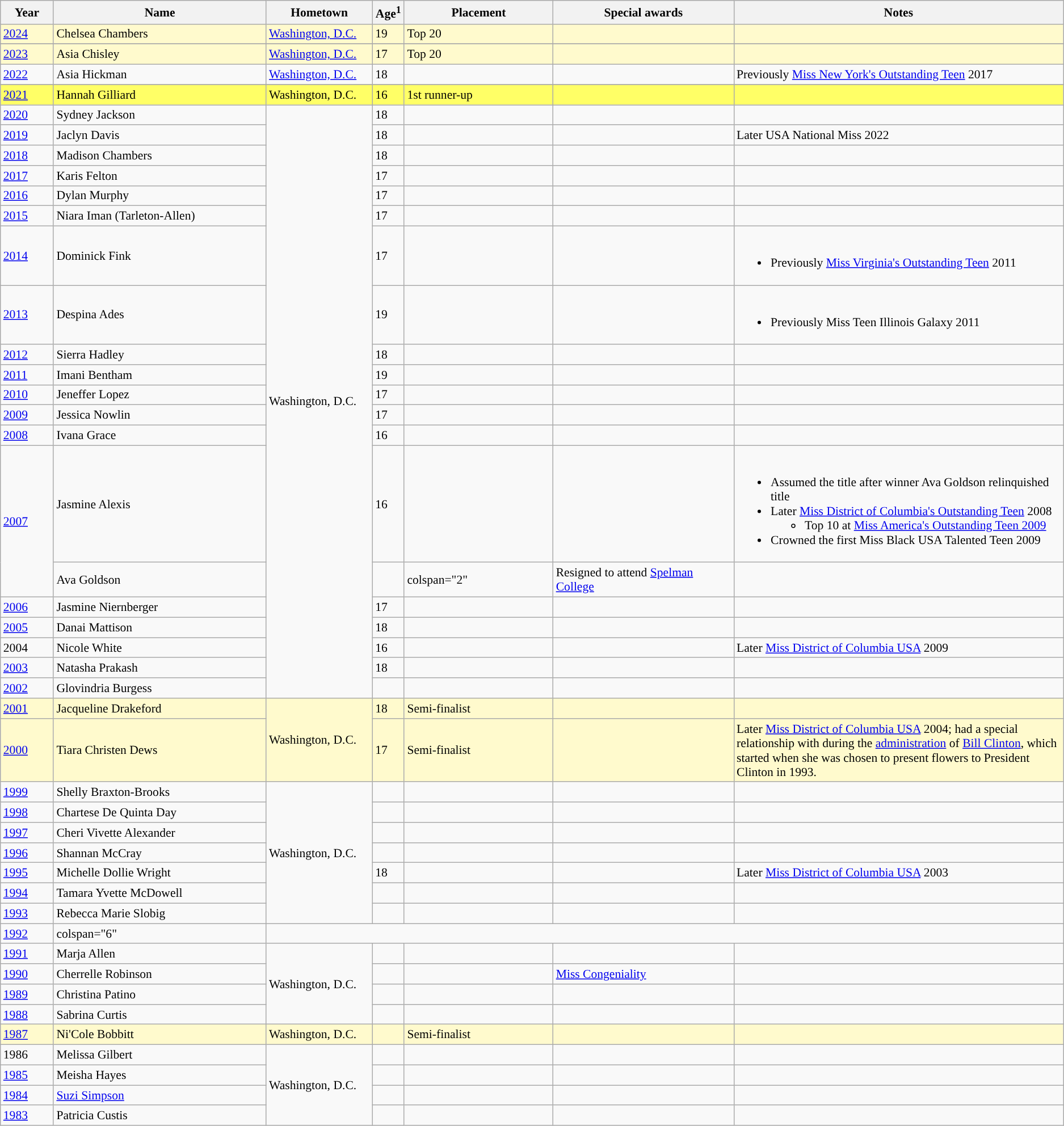<table class="wikitable sortable" style="font-size:90%;">
<tr bgcolor="#efefef">
<th width=5%>Year</th>
<th width=20%>Name</th>
<th width=10%>Hometown</th>
<th width=3%>Age<sup>1</sup></th>
<th width=14%>Placement</th>
<th width=17%>Special awards</th>
<th width=31%>Notes</th>
</tr>
<tr style="background-color:#FFFACD;">
<td><a href='#'>2024</a></td>
<td>Chelsea Chambers</td>
<td><a href='#'>Washington, D.C.</a></td>
<td>19</td>
<td>Top 20</td>
<td></td>
<td></td>
</tr>
<tr>
</tr>
<tr style="background-color:#FFFACD;">
<td><a href='#'>2023</a></td>
<td>Asia Chisley</td>
<td><a href='#'>Washington, D.C.</a></td>
<td>17</td>
<td>Top 20</td>
<td></td>
<td></td>
</tr>
<tr>
<td><a href='#'>2022</a></td>
<td>Asia Hickman</td>
<td><a href='#'>Washington, D.C.</a></td>
<td>18</td>
<td></td>
<td></td>
<td>Previously <a href='#'>Miss New York's Outstanding Teen</a> 2017</td>
</tr>
<tr>
</tr>
<tr style="background-color:#FFFF66">
<td><a href='#'>2021</a></td>
<td>Hannah Gilliard</td>
<td>Washington, D.C.</td>
<td>16</td>
<td>1st runner-up</td>
<td></td>
<td></td>
</tr>
<tr>
<td><a href='#'>2020</a></td>
<td>Sydney Jackson</td>
<td rowspan="20">Washington, D.C.</td>
<td>18</td>
<td></td>
<td></td>
<td></td>
</tr>
<tr>
<td><a href='#'>2019</a></td>
<td>Jaclyn Davis</td>
<td>18</td>
<td></td>
<td></td>
<td>Later USA National Miss 2022</td>
</tr>
<tr>
<td><a href='#'>2018</a></td>
<td>Madison Chambers</td>
<td>18</td>
<td></td>
<td></td>
<td></td>
</tr>
<tr>
<td><a href='#'>2017</a></td>
<td>Karis Felton</td>
<td>17</td>
<td></td>
<td></td>
<td></td>
</tr>
<tr>
<td><a href='#'>2016</a></td>
<td>Dylan Murphy</td>
<td>17</td>
<td></td>
<td></td>
<td></td>
</tr>
<tr>
<td><a href='#'>2015</a></td>
<td>Niara Iman (Tarleton-Allen)</td>
<td>17</td>
<td></td>
<td></td>
<td></td>
</tr>
<tr>
<td><a href='#'>2014</a></td>
<td>Dominick Fink</td>
<td>17</td>
<td></td>
<td></td>
<td><br><ul><li>Previously <a href='#'>Miss Virginia's Outstanding Teen</a> 2011</li></ul></td>
</tr>
<tr>
<td><a href='#'>2013</a></td>
<td>Despina Ades</td>
<td>19</td>
<td></td>
<td></td>
<td><br><ul><li>Previously Miss Teen Illinois Galaxy 2011</li></ul></td>
</tr>
<tr>
<td><a href='#'>2012</a></td>
<td>Sierra Hadley</td>
<td>18</td>
<td></td>
<td></td>
<td></td>
</tr>
<tr>
<td><a href='#'>2011</a></td>
<td>Imani Bentham</td>
<td>19</td>
<td></td>
<td></td>
</tr>
<tr>
<td><a href='#'>2010</a></td>
<td>Jeneffer Lopez</td>
<td>17</td>
<td></td>
<td></td>
<td></td>
</tr>
<tr>
<td><a href='#'>2009</a></td>
<td>Jessica Nowlin</td>
<td>17</td>
<td></td>
<td></td>
<td></td>
</tr>
<tr>
<td><a href='#'>2008</a></td>
<td>Ivana Grace</td>
<td>16</td>
<td></td>
<td></td>
<td></td>
</tr>
<tr>
<td rowspan=2><a href='#'>2007</a></td>
<td>Jasmine Alexis</td>
<td>16</td>
<td></td>
<td></td>
<td><br><ul><li>Assumed the title after winner Ava Goldson relinquished title</li><li>Later <a href='#'>Miss District of Columbia's Outstanding Teen</a> 2008<ul><li>Top 10 at <a href='#'>Miss America's Outstanding Teen 2009</a></li></ul></li><li>Crowned the first Miss Black USA Talented Teen 2009</li></ul></td>
</tr>
<tr>
<td>Ava Goldson</td>
<td></td>
<td>colspan="2" </td>
<td>Resigned to attend <a href='#'>Spelman College</a></td>
</tr>
<tr>
<td><a href='#'>2006</a></td>
<td>Jasmine Niernberger</td>
<td>17</td>
<td></td>
<td></td>
<td></td>
</tr>
<tr>
<td><a href='#'>2005</a></td>
<td>Danai Mattison</td>
<td>18</td>
<td></td>
<td></td>
<td></td>
</tr>
<tr>
<td>2004</td>
<td>Nicole White</td>
<td>16</td>
<td></td>
<td></td>
<td>Later <a href='#'>Miss District of Columbia USA</a> 2009</td>
</tr>
<tr>
<td><a href='#'>2003</a></td>
<td>Natasha Prakash</td>
<td>18</td>
<td></td>
<td></td>
<td></td>
</tr>
<tr>
<td><a href='#'>2002</a></td>
<td>Glovindria Burgess</td>
<td></td>
<td></td>
<td></td>
<td></td>
</tr>
<tr style="background-color:#FFFACD;">
<td><a href='#'>2001</a></td>
<td>Jacqueline Drakeford</td>
<td rowspan="2">Washington, D.C.</td>
<td>18</td>
<td>Semi-finalist</td>
<td></td>
<td></td>
</tr>
<tr style="background-color:#FFFACD;">
<td><a href='#'>2000</a></td>
<td>Tiara Christen Dews</td>
<td>17</td>
<td>Semi-finalist</td>
<td></td>
<td>Later <a href='#'>Miss District of Columbia USA</a> 2004; had a special relationship with during the <a href='#'>administration</a> of <a href='#'>Bill Clinton</a>, which started when she was chosen to present flowers to President Clinton in 1993.</td>
</tr>
<tr>
<td><a href='#'>1999</a></td>
<td>Shelly Braxton-Brooks</td>
<td rowspan="7">Washington, D.C.</td>
<td></td>
<td></td>
<td></td>
<td></td>
</tr>
<tr>
<td><a href='#'>1998</a></td>
<td>Chartese De Quinta Day</td>
<td></td>
<td></td>
<td></td>
<td></td>
</tr>
<tr>
<td><a href='#'>1997</a></td>
<td>Cheri Vivette Alexander</td>
<td></td>
<td></td>
<td></td>
<td></td>
</tr>
<tr>
<td><a href='#'>1996</a></td>
<td>Shannan McCray</td>
<td></td>
<td></td>
<td></td>
<td></td>
</tr>
<tr>
<td><a href='#'>1995</a></td>
<td>Michelle Dollie Wright</td>
<td>18</td>
<td></td>
<td></td>
<td>Later <a href='#'>Miss District of Columbia USA</a> 2003</td>
</tr>
<tr>
<td><a href='#'>1994</a></td>
<td>Tamara Yvette McDowell</td>
<td></td>
<td></td>
<td></td>
<td></td>
</tr>
<tr>
<td><a href='#'>1993</a></td>
<td>Rebecca Marie Slobig</td>
<td></td>
<td></td>
<td></td>
<td></td>
</tr>
<tr>
<td><a href='#'>1992</a></td>
<td>colspan="6" </td>
</tr>
<tr>
<td><a href='#'>1991</a></td>
<td>Marja Allen</td>
<td rowspan="4">Washington, D.C.</td>
<td></td>
<td></td>
<td></td>
<td></td>
</tr>
<tr>
<td><a href='#'>1990</a></td>
<td>Cherrelle Robinson</td>
<td></td>
<td></td>
<td><a href='#'>Miss Congeniality</a></td>
<td></td>
</tr>
<tr>
<td><a href='#'>1989</a></td>
<td>Christina Patino</td>
<td></td>
<td></td>
<td></td>
<td></td>
</tr>
<tr>
<td><a href='#'>1988</a></td>
<td>Sabrina Curtis</td>
<td></td>
<td></td>
<td></td>
<td></td>
</tr>
<tr style="background-color:#FFFACD;">
<td><a href='#'>1987</a></td>
<td>Ni'Cole Bobbitt</td>
<td>Washington, D.C.</td>
<td></td>
<td>Semi-finalist</td>
<td></td>
<td></td>
</tr>
<tr>
<td>1986</td>
<td>Melissa Gilbert</td>
<td rowspan="4">Washington, D.C.</td>
<td></td>
<td></td>
<td></td>
<td></td>
</tr>
<tr>
<td><a href='#'>1985</a></td>
<td>Meisha Hayes</td>
<td></td>
<td></td>
<td></td>
<td></td>
</tr>
<tr>
<td><a href='#'>1984</a></td>
<td><a href='#'>Suzi Simpson</a></td>
<td></td>
<td></td>
<td></td>
</tr>
<tr>
<td><a href='#'>1983</a></td>
<td>Patricia Custis</td>
<td></td>
<td></td>
<td></td>
<td></td>
</tr>
</table>
